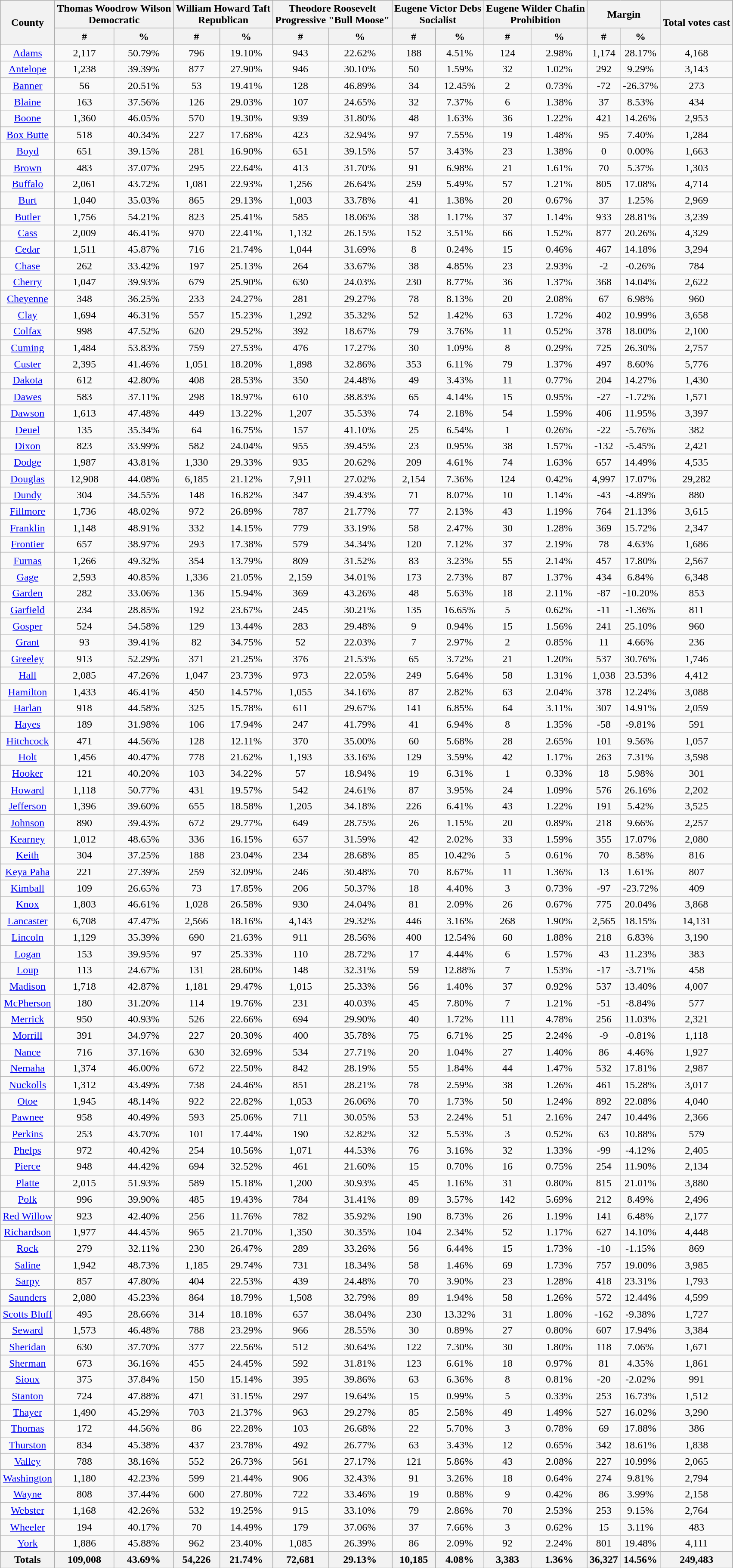<table class="wikitable sortable">
<tr>
<th rowspan="2">County</th>
<th colspan="2">Thomas Woodrow Wilson<br>Democratic</th>
<th colspan="2">William Howard Taft<br>Republican</th>
<th colspan="2">Theodore Roosevelt<br>Progressive "Bull Moose"</th>
<th colspan="2">Eugene Victor Debs<br>Socialist</th>
<th colspan="2">Eugene Wilder Chafin<br>Prohibition</th>
<th colspan="2">Margin</th>
<th rowspan="2">Total votes cast</th>
</tr>
<tr bgcolor="lightgrey">
<th data-sort-type="number">#</th>
<th data-sort-type="number">%</th>
<th data-sort-type="number">#</th>
<th data-sort-type="number">%</th>
<th data-sort-type="number">#</th>
<th data-sort-type="number">%</th>
<th data-sort-type="number">#</th>
<th data-sort-type="number">%</th>
<th data-sort-type="number">#</th>
<th data-sort-type="number">%</th>
<th data-sort-type="number">#</th>
<th data-sort-type="number">%</th>
</tr>
<tr style="text-align:center;">
<td><a href='#'>Adams</a></td>
<td>2,117</td>
<td>50.79%</td>
<td>796</td>
<td>19.10%</td>
<td>943</td>
<td>22.62%</td>
<td>188</td>
<td>4.51%</td>
<td>124</td>
<td>2.98%</td>
<td>1,174</td>
<td>28.17%</td>
<td>4,168</td>
</tr>
<tr style="text-align:center;">
<td><a href='#'>Antelope</a></td>
<td>1,238</td>
<td>39.39%</td>
<td>877</td>
<td>27.90%</td>
<td>946</td>
<td>30.10%</td>
<td>50</td>
<td>1.59%</td>
<td>32</td>
<td>1.02%</td>
<td>292</td>
<td>9.29%</td>
<td>3,143</td>
</tr>
<tr style="text-align:center;">
<td><a href='#'>Banner</a></td>
<td>56</td>
<td>20.51%</td>
<td>53</td>
<td>19.41%</td>
<td>128</td>
<td>46.89%</td>
<td>34</td>
<td>12.45%</td>
<td>2</td>
<td>0.73%</td>
<td>-72</td>
<td>-26.37%</td>
<td>273</td>
</tr>
<tr style="text-align:center;">
<td><a href='#'>Blaine</a></td>
<td>163</td>
<td>37.56%</td>
<td>126</td>
<td>29.03%</td>
<td>107</td>
<td>24.65%</td>
<td>32</td>
<td>7.37%</td>
<td>6</td>
<td>1.38%</td>
<td>37</td>
<td>8.53%</td>
<td>434</td>
</tr>
<tr style="text-align:center;">
<td><a href='#'>Boone</a></td>
<td>1,360</td>
<td>46.05%</td>
<td>570</td>
<td>19.30%</td>
<td>939</td>
<td>31.80%</td>
<td>48</td>
<td>1.63%</td>
<td>36</td>
<td>1.22%</td>
<td>421</td>
<td>14.26%</td>
<td>2,953</td>
</tr>
<tr style="text-align:center;">
<td><a href='#'>Box Butte</a></td>
<td>518</td>
<td>40.34%</td>
<td>227</td>
<td>17.68%</td>
<td>423</td>
<td>32.94%</td>
<td>97</td>
<td>7.55%</td>
<td>19</td>
<td>1.48%</td>
<td>95</td>
<td>7.40%</td>
<td>1,284</td>
</tr>
<tr style="text-align:center;">
<td><a href='#'>Boyd</a></td>
<td>651</td>
<td>39.15%</td>
<td>281</td>
<td>16.90%</td>
<td>651</td>
<td>39.15%</td>
<td>57</td>
<td>3.43%</td>
<td>23</td>
<td>1.38%</td>
<td>0</td>
<td>0.00%</td>
<td>1,663</td>
</tr>
<tr style="text-align:center;">
<td><a href='#'>Brown</a></td>
<td>483</td>
<td>37.07%</td>
<td>295</td>
<td>22.64%</td>
<td>413</td>
<td>31.70%</td>
<td>91</td>
<td>6.98%</td>
<td>21</td>
<td>1.61%</td>
<td>70</td>
<td>5.37%</td>
<td>1,303</td>
</tr>
<tr style="text-align:center;">
<td><a href='#'>Buffalo</a></td>
<td>2,061</td>
<td>43.72%</td>
<td>1,081</td>
<td>22.93%</td>
<td>1,256</td>
<td>26.64%</td>
<td>259</td>
<td>5.49%</td>
<td>57</td>
<td>1.21%</td>
<td>805</td>
<td>17.08%</td>
<td>4,714</td>
</tr>
<tr style="text-align:center;">
<td><a href='#'>Burt</a></td>
<td>1,040</td>
<td>35.03%</td>
<td>865</td>
<td>29.13%</td>
<td>1,003</td>
<td>33.78%</td>
<td>41</td>
<td>1.38%</td>
<td>20</td>
<td>0.67%</td>
<td>37</td>
<td>1.25%</td>
<td>2,969</td>
</tr>
<tr style="text-align:center;">
<td><a href='#'>Butler</a></td>
<td>1,756</td>
<td>54.21%</td>
<td>823</td>
<td>25.41%</td>
<td>585</td>
<td>18.06%</td>
<td>38</td>
<td>1.17%</td>
<td>37</td>
<td>1.14%</td>
<td>933</td>
<td>28.81%</td>
<td>3,239</td>
</tr>
<tr style="text-align:center;">
<td><a href='#'>Cass</a></td>
<td>2,009</td>
<td>46.41%</td>
<td>970</td>
<td>22.41%</td>
<td>1,132</td>
<td>26.15%</td>
<td>152</td>
<td>3.51%</td>
<td>66</td>
<td>1.52%</td>
<td>877</td>
<td>20.26%</td>
<td>4,329</td>
</tr>
<tr style="text-align:center;">
<td><a href='#'>Cedar</a></td>
<td>1,511</td>
<td>45.87%</td>
<td>716</td>
<td>21.74%</td>
<td>1,044</td>
<td>31.69%</td>
<td>8</td>
<td>0.24%</td>
<td>15</td>
<td>0.46%</td>
<td>467</td>
<td>14.18%</td>
<td>3,294</td>
</tr>
<tr style="text-align:center;">
<td><a href='#'>Chase</a></td>
<td>262</td>
<td>33.42%</td>
<td>197</td>
<td>25.13%</td>
<td>264</td>
<td>33.67%</td>
<td>38</td>
<td>4.85%</td>
<td>23</td>
<td>2.93%</td>
<td>-2</td>
<td>-0.26%</td>
<td>784</td>
</tr>
<tr style="text-align:center;">
<td><a href='#'>Cherry</a></td>
<td>1,047</td>
<td>39.93%</td>
<td>679</td>
<td>25.90%</td>
<td>630</td>
<td>24.03%</td>
<td>230</td>
<td>8.77%</td>
<td>36</td>
<td>1.37%</td>
<td>368</td>
<td>14.04%</td>
<td>2,622</td>
</tr>
<tr style="text-align:center;">
<td><a href='#'>Cheyenne</a></td>
<td>348</td>
<td>36.25%</td>
<td>233</td>
<td>24.27%</td>
<td>281</td>
<td>29.27%</td>
<td>78</td>
<td>8.13%</td>
<td>20</td>
<td>2.08%</td>
<td>67</td>
<td>6.98%</td>
<td>960</td>
</tr>
<tr style="text-align:center;">
<td><a href='#'>Clay</a></td>
<td>1,694</td>
<td>46.31%</td>
<td>557</td>
<td>15.23%</td>
<td>1,292</td>
<td>35.32%</td>
<td>52</td>
<td>1.42%</td>
<td>63</td>
<td>1.72%</td>
<td>402</td>
<td>10.99%</td>
<td>3,658</td>
</tr>
<tr style="text-align:center;">
<td><a href='#'>Colfax</a></td>
<td>998</td>
<td>47.52%</td>
<td>620</td>
<td>29.52%</td>
<td>392</td>
<td>18.67%</td>
<td>79</td>
<td>3.76%</td>
<td>11</td>
<td>0.52%</td>
<td>378</td>
<td>18.00%</td>
<td>2,100</td>
</tr>
<tr style="text-align:center;">
<td><a href='#'>Cuming</a></td>
<td>1,484</td>
<td>53.83%</td>
<td>759</td>
<td>27.53%</td>
<td>476</td>
<td>17.27%</td>
<td>30</td>
<td>1.09%</td>
<td>8</td>
<td>0.29%</td>
<td>725</td>
<td>26.30%</td>
<td>2,757</td>
</tr>
<tr style="text-align:center;">
<td><a href='#'>Custer</a></td>
<td>2,395</td>
<td>41.46%</td>
<td>1,051</td>
<td>18.20%</td>
<td>1,898</td>
<td>32.86%</td>
<td>353</td>
<td>6.11%</td>
<td>79</td>
<td>1.37%</td>
<td>497</td>
<td>8.60%</td>
<td>5,776</td>
</tr>
<tr style="text-align:center;">
<td><a href='#'>Dakota</a></td>
<td>612</td>
<td>42.80%</td>
<td>408</td>
<td>28.53%</td>
<td>350</td>
<td>24.48%</td>
<td>49</td>
<td>3.43%</td>
<td>11</td>
<td>0.77%</td>
<td>204</td>
<td>14.27%</td>
<td>1,430</td>
</tr>
<tr style="text-align:center;">
<td><a href='#'>Dawes</a></td>
<td>583</td>
<td>37.11%</td>
<td>298</td>
<td>18.97%</td>
<td>610</td>
<td>38.83%</td>
<td>65</td>
<td>4.14%</td>
<td>15</td>
<td>0.95%</td>
<td>-27</td>
<td>-1.72%</td>
<td>1,571</td>
</tr>
<tr style="text-align:center;">
<td><a href='#'>Dawson</a></td>
<td>1,613</td>
<td>47.48%</td>
<td>449</td>
<td>13.22%</td>
<td>1,207</td>
<td>35.53%</td>
<td>74</td>
<td>2.18%</td>
<td>54</td>
<td>1.59%</td>
<td>406</td>
<td>11.95%</td>
<td>3,397</td>
</tr>
<tr style="text-align:center;">
<td><a href='#'>Deuel</a></td>
<td>135</td>
<td>35.34%</td>
<td>64</td>
<td>16.75%</td>
<td>157</td>
<td>41.10%</td>
<td>25</td>
<td>6.54%</td>
<td>1</td>
<td>0.26%</td>
<td>-22</td>
<td>-5.76%</td>
<td>382</td>
</tr>
<tr style="text-align:center;">
<td><a href='#'>Dixon</a></td>
<td>823</td>
<td>33.99%</td>
<td>582</td>
<td>24.04%</td>
<td>955</td>
<td>39.45%</td>
<td>23</td>
<td>0.95%</td>
<td>38</td>
<td>1.57%</td>
<td>-132</td>
<td>-5.45%</td>
<td>2,421</td>
</tr>
<tr style="text-align:center;">
<td><a href='#'>Dodge</a></td>
<td>1,987</td>
<td>43.81%</td>
<td>1,330</td>
<td>29.33%</td>
<td>935</td>
<td>20.62%</td>
<td>209</td>
<td>4.61%</td>
<td>74</td>
<td>1.63%</td>
<td>657</td>
<td>14.49%</td>
<td>4,535</td>
</tr>
<tr style="text-align:center;">
<td><a href='#'>Douglas</a></td>
<td>12,908</td>
<td>44.08%</td>
<td>6,185</td>
<td>21.12%</td>
<td>7,911</td>
<td>27.02%</td>
<td>2,154</td>
<td>7.36%</td>
<td>124</td>
<td>0.42%</td>
<td>4,997</td>
<td>17.07%</td>
<td>29,282</td>
</tr>
<tr style="text-align:center;">
<td><a href='#'>Dundy</a></td>
<td>304</td>
<td>34.55%</td>
<td>148</td>
<td>16.82%</td>
<td>347</td>
<td>39.43%</td>
<td>71</td>
<td>8.07%</td>
<td>10</td>
<td>1.14%</td>
<td>-43</td>
<td>-4.89%</td>
<td>880</td>
</tr>
<tr style="text-align:center;">
<td><a href='#'>Fillmore</a></td>
<td>1,736</td>
<td>48.02%</td>
<td>972</td>
<td>26.89%</td>
<td>787</td>
<td>21.77%</td>
<td>77</td>
<td>2.13%</td>
<td>43</td>
<td>1.19%</td>
<td>764</td>
<td>21.13%</td>
<td>3,615</td>
</tr>
<tr style="text-align:center;">
<td><a href='#'>Franklin</a></td>
<td>1,148</td>
<td>48.91%</td>
<td>332</td>
<td>14.15%</td>
<td>779</td>
<td>33.19%</td>
<td>58</td>
<td>2.47%</td>
<td>30</td>
<td>1.28%</td>
<td>369</td>
<td>15.72%</td>
<td>2,347</td>
</tr>
<tr style="text-align:center;">
<td><a href='#'>Frontier</a></td>
<td>657</td>
<td>38.97%</td>
<td>293</td>
<td>17.38%</td>
<td>579</td>
<td>34.34%</td>
<td>120</td>
<td>7.12%</td>
<td>37</td>
<td>2.19%</td>
<td>78</td>
<td>4.63%</td>
<td>1,686</td>
</tr>
<tr style="text-align:center;">
<td><a href='#'>Furnas</a></td>
<td>1,266</td>
<td>49.32%</td>
<td>354</td>
<td>13.79%</td>
<td>809</td>
<td>31.52%</td>
<td>83</td>
<td>3.23%</td>
<td>55</td>
<td>2.14%</td>
<td>457</td>
<td>17.80%</td>
<td>2,567</td>
</tr>
<tr style="text-align:center;">
<td><a href='#'>Gage</a></td>
<td>2,593</td>
<td>40.85%</td>
<td>1,336</td>
<td>21.05%</td>
<td>2,159</td>
<td>34.01%</td>
<td>173</td>
<td>2.73%</td>
<td>87</td>
<td>1.37%</td>
<td>434</td>
<td>6.84%</td>
<td>6,348</td>
</tr>
<tr style="text-align:center;">
<td><a href='#'>Garden</a></td>
<td>282</td>
<td>33.06%</td>
<td>136</td>
<td>15.94%</td>
<td>369</td>
<td>43.26%</td>
<td>48</td>
<td>5.63%</td>
<td>18</td>
<td>2.11%</td>
<td>-87</td>
<td>-10.20%</td>
<td>853</td>
</tr>
<tr style="text-align:center;">
<td><a href='#'>Garfield</a></td>
<td>234</td>
<td>28.85%</td>
<td>192</td>
<td>23.67%</td>
<td>245</td>
<td>30.21%</td>
<td>135</td>
<td>16.65%</td>
<td>5</td>
<td>0.62%</td>
<td>-11</td>
<td>-1.36%</td>
<td>811</td>
</tr>
<tr style="text-align:center;">
<td><a href='#'>Gosper</a></td>
<td>524</td>
<td>54.58%</td>
<td>129</td>
<td>13.44%</td>
<td>283</td>
<td>29.48%</td>
<td>9</td>
<td>0.94%</td>
<td>15</td>
<td>1.56%</td>
<td>241</td>
<td>25.10%</td>
<td>960</td>
</tr>
<tr style="text-align:center;">
<td><a href='#'>Grant</a></td>
<td>93</td>
<td>39.41%</td>
<td>82</td>
<td>34.75%</td>
<td>52</td>
<td>22.03%</td>
<td>7</td>
<td>2.97%</td>
<td>2</td>
<td>0.85%</td>
<td>11</td>
<td>4.66%</td>
<td>236</td>
</tr>
<tr style="text-align:center;">
<td><a href='#'>Greeley</a></td>
<td>913</td>
<td>52.29%</td>
<td>371</td>
<td>21.25%</td>
<td>376</td>
<td>21.53%</td>
<td>65</td>
<td>3.72%</td>
<td>21</td>
<td>1.20%</td>
<td>537</td>
<td>30.76%</td>
<td>1,746</td>
</tr>
<tr style="text-align:center;">
<td><a href='#'>Hall</a></td>
<td>2,085</td>
<td>47.26%</td>
<td>1,047</td>
<td>23.73%</td>
<td>973</td>
<td>22.05%</td>
<td>249</td>
<td>5.64%</td>
<td>58</td>
<td>1.31%</td>
<td>1,038</td>
<td>23.53%</td>
<td>4,412</td>
</tr>
<tr style="text-align:center;">
<td><a href='#'>Hamilton</a></td>
<td>1,433</td>
<td>46.41%</td>
<td>450</td>
<td>14.57%</td>
<td>1,055</td>
<td>34.16%</td>
<td>87</td>
<td>2.82%</td>
<td>63</td>
<td>2.04%</td>
<td>378</td>
<td>12.24%</td>
<td>3,088</td>
</tr>
<tr style="text-align:center;">
<td><a href='#'>Harlan</a></td>
<td>918</td>
<td>44.58%</td>
<td>325</td>
<td>15.78%</td>
<td>611</td>
<td>29.67%</td>
<td>141</td>
<td>6.85%</td>
<td>64</td>
<td>3.11%</td>
<td>307</td>
<td>14.91%</td>
<td>2,059</td>
</tr>
<tr style="text-align:center;">
<td><a href='#'>Hayes</a></td>
<td>189</td>
<td>31.98%</td>
<td>106</td>
<td>17.94%</td>
<td>247</td>
<td>41.79%</td>
<td>41</td>
<td>6.94%</td>
<td>8</td>
<td>1.35%</td>
<td>-58</td>
<td>-9.81%</td>
<td>591</td>
</tr>
<tr style="text-align:center;">
<td><a href='#'>Hitchcock</a></td>
<td>471</td>
<td>44.56%</td>
<td>128</td>
<td>12.11%</td>
<td>370</td>
<td>35.00%</td>
<td>60</td>
<td>5.68%</td>
<td>28</td>
<td>2.65%</td>
<td>101</td>
<td>9.56%</td>
<td>1,057</td>
</tr>
<tr style="text-align:center;">
<td><a href='#'>Holt</a></td>
<td>1,456</td>
<td>40.47%</td>
<td>778</td>
<td>21.62%</td>
<td>1,193</td>
<td>33.16%</td>
<td>129</td>
<td>3.59%</td>
<td>42</td>
<td>1.17%</td>
<td>263</td>
<td>7.31%</td>
<td>3,598</td>
</tr>
<tr style="text-align:center;">
<td><a href='#'>Hooker</a></td>
<td>121</td>
<td>40.20%</td>
<td>103</td>
<td>34.22%</td>
<td>57</td>
<td>18.94%</td>
<td>19</td>
<td>6.31%</td>
<td>1</td>
<td>0.33%</td>
<td>18</td>
<td>5.98%</td>
<td>301</td>
</tr>
<tr style="text-align:center;">
<td><a href='#'>Howard</a></td>
<td>1,118</td>
<td>50.77%</td>
<td>431</td>
<td>19.57%</td>
<td>542</td>
<td>24.61%</td>
<td>87</td>
<td>3.95%</td>
<td>24</td>
<td>1.09%</td>
<td>576</td>
<td>26.16%</td>
<td>2,202</td>
</tr>
<tr style="text-align:center;">
<td><a href='#'>Jefferson</a></td>
<td>1,396</td>
<td>39.60%</td>
<td>655</td>
<td>18.58%</td>
<td>1,205</td>
<td>34.18%</td>
<td>226</td>
<td>6.41%</td>
<td>43</td>
<td>1.22%</td>
<td>191</td>
<td>5.42%</td>
<td>3,525</td>
</tr>
<tr style="text-align:center;">
<td><a href='#'>Johnson</a></td>
<td>890</td>
<td>39.43%</td>
<td>672</td>
<td>29.77%</td>
<td>649</td>
<td>28.75%</td>
<td>26</td>
<td>1.15%</td>
<td>20</td>
<td>0.89%</td>
<td>218</td>
<td>9.66%</td>
<td>2,257</td>
</tr>
<tr style="text-align:center;">
<td><a href='#'>Kearney</a></td>
<td>1,012</td>
<td>48.65%</td>
<td>336</td>
<td>16.15%</td>
<td>657</td>
<td>31.59%</td>
<td>42</td>
<td>2.02%</td>
<td>33</td>
<td>1.59%</td>
<td>355</td>
<td>17.07%</td>
<td>2,080</td>
</tr>
<tr style="text-align:center;">
<td><a href='#'>Keith</a></td>
<td>304</td>
<td>37.25%</td>
<td>188</td>
<td>23.04%</td>
<td>234</td>
<td>28.68%</td>
<td>85</td>
<td>10.42%</td>
<td>5</td>
<td>0.61%</td>
<td>70</td>
<td>8.58%</td>
<td>816</td>
</tr>
<tr style="text-align:center;">
<td><a href='#'>Keya Paha</a></td>
<td>221</td>
<td>27.39%</td>
<td>259</td>
<td>32.09%</td>
<td>246</td>
<td>30.48%</td>
<td>70</td>
<td>8.67%</td>
<td>11</td>
<td>1.36%</td>
<td>13</td>
<td>1.61%</td>
<td>807</td>
</tr>
<tr style="text-align:center;">
<td><a href='#'>Kimball</a></td>
<td>109</td>
<td>26.65%</td>
<td>73</td>
<td>17.85%</td>
<td>206</td>
<td>50.37%</td>
<td>18</td>
<td>4.40%</td>
<td>3</td>
<td>0.73%</td>
<td>-97</td>
<td>-23.72%</td>
<td>409</td>
</tr>
<tr style="text-align:center;">
<td><a href='#'>Knox</a></td>
<td>1,803</td>
<td>46.61%</td>
<td>1,028</td>
<td>26.58%</td>
<td>930</td>
<td>24.04%</td>
<td>81</td>
<td>2.09%</td>
<td>26</td>
<td>0.67%</td>
<td>775</td>
<td>20.04%</td>
<td>3,868</td>
</tr>
<tr style="text-align:center;">
<td><a href='#'>Lancaster</a></td>
<td>6,708</td>
<td>47.47%</td>
<td>2,566</td>
<td>18.16%</td>
<td>4,143</td>
<td>29.32%</td>
<td>446</td>
<td>3.16%</td>
<td>268</td>
<td>1.90%</td>
<td>2,565</td>
<td>18.15%</td>
<td>14,131</td>
</tr>
<tr style="text-align:center;">
<td><a href='#'>Lincoln</a></td>
<td>1,129</td>
<td>35.39%</td>
<td>690</td>
<td>21.63%</td>
<td>911</td>
<td>28.56%</td>
<td>400</td>
<td>12.54%</td>
<td>60</td>
<td>1.88%</td>
<td>218</td>
<td>6.83%</td>
<td>3,190</td>
</tr>
<tr style="text-align:center;">
<td><a href='#'>Logan</a></td>
<td>153</td>
<td>39.95%</td>
<td>97</td>
<td>25.33%</td>
<td>110</td>
<td>28.72%</td>
<td>17</td>
<td>4.44%</td>
<td>6</td>
<td>1.57%</td>
<td>43</td>
<td>11.23%</td>
<td>383</td>
</tr>
<tr style="text-align:center;">
<td><a href='#'>Loup</a></td>
<td>113</td>
<td>24.67%</td>
<td>131</td>
<td>28.60%</td>
<td>148</td>
<td>32.31%</td>
<td>59</td>
<td>12.88%</td>
<td>7</td>
<td>1.53%</td>
<td>-17</td>
<td>-3.71%</td>
<td>458</td>
</tr>
<tr style="text-align:center;">
<td><a href='#'>Madison</a></td>
<td>1,718</td>
<td>42.87%</td>
<td>1,181</td>
<td>29.47%</td>
<td>1,015</td>
<td>25.33%</td>
<td>56</td>
<td>1.40%</td>
<td>37</td>
<td>0.92%</td>
<td>537</td>
<td>13.40%</td>
<td>4,007</td>
</tr>
<tr style="text-align:center;">
<td><a href='#'>McPherson</a></td>
<td>180</td>
<td>31.20%</td>
<td>114</td>
<td>19.76%</td>
<td>231</td>
<td>40.03%</td>
<td>45</td>
<td>7.80%</td>
<td>7</td>
<td>1.21%</td>
<td>-51</td>
<td>-8.84%</td>
<td>577</td>
</tr>
<tr style="text-align:center;">
<td><a href='#'>Merrick</a></td>
<td>950</td>
<td>40.93%</td>
<td>526</td>
<td>22.66%</td>
<td>694</td>
<td>29.90%</td>
<td>40</td>
<td>1.72%</td>
<td>111</td>
<td>4.78%</td>
<td>256</td>
<td>11.03%</td>
<td>2,321</td>
</tr>
<tr style="text-align:center;">
<td><a href='#'>Morrill</a></td>
<td>391</td>
<td>34.97%</td>
<td>227</td>
<td>20.30%</td>
<td>400</td>
<td>35.78%</td>
<td>75</td>
<td>6.71%</td>
<td>25</td>
<td>2.24%</td>
<td>-9</td>
<td>-0.81%</td>
<td>1,118</td>
</tr>
<tr style="text-align:center;">
<td><a href='#'>Nance</a></td>
<td>716</td>
<td>37.16%</td>
<td>630</td>
<td>32.69%</td>
<td>534</td>
<td>27.71%</td>
<td>20</td>
<td>1.04%</td>
<td>27</td>
<td>1.40%</td>
<td>86</td>
<td>4.46%</td>
<td>1,927</td>
</tr>
<tr style="text-align:center;">
<td><a href='#'>Nemaha</a></td>
<td>1,374</td>
<td>46.00%</td>
<td>672</td>
<td>22.50%</td>
<td>842</td>
<td>28.19%</td>
<td>55</td>
<td>1.84%</td>
<td>44</td>
<td>1.47%</td>
<td>532</td>
<td>17.81%</td>
<td>2,987</td>
</tr>
<tr style="text-align:center;">
<td><a href='#'>Nuckolls</a></td>
<td>1,312</td>
<td>43.49%</td>
<td>738</td>
<td>24.46%</td>
<td>851</td>
<td>28.21%</td>
<td>78</td>
<td>2.59%</td>
<td>38</td>
<td>1.26%</td>
<td>461</td>
<td>15.28%</td>
<td>3,017</td>
</tr>
<tr style="text-align:center;">
<td><a href='#'>Otoe</a></td>
<td>1,945</td>
<td>48.14%</td>
<td>922</td>
<td>22.82%</td>
<td>1,053</td>
<td>26.06%</td>
<td>70</td>
<td>1.73%</td>
<td>50</td>
<td>1.24%</td>
<td>892</td>
<td>22.08%</td>
<td>4,040</td>
</tr>
<tr style="text-align:center;">
<td><a href='#'>Pawnee</a></td>
<td>958</td>
<td>40.49%</td>
<td>593</td>
<td>25.06%</td>
<td>711</td>
<td>30.05%</td>
<td>53</td>
<td>2.24%</td>
<td>51</td>
<td>2.16%</td>
<td>247</td>
<td>10.44%</td>
<td>2,366</td>
</tr>
<tr style="text-align:center;">
<td><a href='#'>Perkins</a></td>
<td>253</td>
<td>43.70%</td>
<td>101</td>
<td>17.44%</td>
<td>190</td>
<td>32.82%</td>
<td>32</td>
<td>5.53%</td>
<td>3</td>
<td>0.52%</td>
<td>63</td>
<td>10.88%</td>
<td>579</td>
</tr>
<tr style="text-align:center;">
<td><a href='#'>Phelps</a></td>
<td>972</td>
<td>40.42%</td>
<td>254</td>
<td>10.56%</td>
<td>1,071</td>
<td>44.53%</td>
<td>76</td>
<td>3.16%</td>
<td>32</td>
<td>1.33%</td>
<td>-99</td>
<td>-4.12%</td>
<td>2,405</td>
</tr>
<tr style="text-align:center;">
<td><a href='#'>Pierce</a></td>
<td>948</td>
<td>44.42%</td>
<td>694</td>
<td>32.52%</td>
<td>461</td>
<td>21.60%</td>
<td>15</td>
<td>0.70%</td>
<td>16</td>
<td>0.75%</td>
<td>254</td>
<td>11.90%</td>
<td>2,134</td>
</tr>
<tr style="text-align:center;">
<td><a href='#'>Platte</a></td>
<td>2,015</td>
<td>51.93%</td>
<td>589</td>
<td>15.18%</td>
<td>1,200</td>
<td>30.93%</td>
<td>45</td>
<td>1.16%</td>
<td>31</td>
<td>0.80%</td>
<td>815</td>
<td>21.01%</td>
<td>3,880</td>
</tr>
<tr style="text-align:center;">
<td><a href='#'>Polk</a></td>
<td>996</td>
<td>39.90%</td>
<td>485</td>
<td>19.43%</td>
<td>784</td>
<td>31.41%</td>
<td>89</td>
<td>3.57%</td>
<td>142</td>
<td>5.69%</td>
<td>212</td>
<td>8.49%</td>
<td>2,496</td>
</tr>
<tr style="text-align:center;">
<td><a href='#'>Red Willow</a></td>
<td>923</td>
<td>42.40%</td>
<td>256</td>
<td>11.76%</td>
<td>782</td>
<td>35.92%</td>
<td>190</td>
<td>8.73%</td>
<td>26</td>
<td>1.19%</td>
<td>141</td>
<td>6.48%</td>
<td>2,177</td>
</tr>
<tr style="text-align:center;">
<td><a href='#'>Richardson</a></td>
<td>1,977</td>
<td>44.45%</td>
<td>965</td>
<td>21.70%</td>
<td>1,350</td>
<td>30.35%</td>
<td>104</td>
<td>2.34%</td>
<td>52</td>
<td>1.17%</td>
<td>627</td>
<td>14.10%</td>
<td>4,448</td>
</tr>
<tr style="text-align:center;">
<td><a href='#'>Rock</a></td>
<td>279</td>
<td>32.11%</td>
<td>230</td>
<td>26.47%</td>
<td>289</td>
<td>33.26%</td>
<td>56</td>
<td>6.44%</td>
<td>15</td>
<td>1.73%</td>
<td>-10</td>
<td>-1.15%</td>
<td>869</td>
</tr>
<tr style="text-align:center;">
<td><a href='#'>Saline</a></td>
<td>1,942</td>
<td>48.73%</td>
<td>1,185</td>
<td>29.74%</td>
<td>731</td>
<td>18.34%</td>
<td>58</td>
<td>1.46%</td>
<td>69</td>
<td>1.73%</td>
<td>757</td>
<td>19.00%</td>
<td>3,985</td>
</tr>
<tr style="text-align:center;">
<td><a href='#'>Sarpy</a></td>
<td>857</td>
<td>47.80%</td>
<td>404</td>
<td>22.53%</td>
<td>439</td>
<td>24.48%</td>
<td>70</td>
<td>3.90%</td>
<td>23</td>
<td>1.28%</td>
<td>418</td>
<td>23.31%</td>
<td>1,793</td>
</tr>
<tr style="text-align:center;">
<td><a href='#'>Saunders</a></td>
<td>2,080</td>
<td>45.23%</td>
<td>864</td>
<td>18.79%</td>
<td>1,508</td>
<td>32.79%</td>
<td>89</td>
<td>1.94%</td>
<td>58</td>
<td>1.26%</td>
<td>572</td>
<td>12.44%</td>
<td>4,599</td>
</tr>
<tr style="text-align:center;">
<td><a href='#'>Scotts Bluff</a></td>
<td>495</td>
<td>28.66%</td>
<td>314</td>
<td>18.18%</td>
<td>657</td>
<td>38.04%</td>
<td>230</td>
<td>13.32%</td>
<td>31</td>
<td>1.80%</td>
<td>-162</td>
<td>-9.38%</td>
<td>1,727</td>
</tr>
<tr style="text-align:center;">
<td><a href='#'>Seward</a></td>
<td>1,573</td>
<td>46.48%</td>
<td>788</td>
<td>23.29%</td>
<td>966</td>
<td>28.55%</td>
<td>30</td>
<td>0.89%</td>
<td>27</td>
<td>0.80%</td>
<td>607</td>
<td>17.94%</td>
<td>3,384</td>
</tr>
<tr style="text-align:center;">
<td><a href='#'>Sheridan</a></td>
<td>630</td>
<td>37.70%</td>
<td>377</td>
<td>22.56%</td>
<td>512</td>
<td>30.64%</td>
<td>122</td>
<td>7.30%</td>
<td>30</td>
<td>1.80%</td>
<td>118</td>
<td>7.06%</td>
<td>1,671</td>
</tr>
<tr style="text-align:center;">
<td><a href='#'>Sherman</a></td>
<td>673</td>
<td>36.16%</td>
<td>455</td>
<td>24.45%</td>
<td>592</td>
<td>31.81%</td>
<td>123</td>
<td>6.61%</td>
<td>18</td>
<td>0.97%</td>
<td>81</td>
<td>4.35%</td>
<td>1,861</td>
</tr>
<tr style="text-align:center;">
<td><a href='#'>Sioux</a></td>
<td>375</td>
<td>37.84%</td>
<td>150</td>
<td>15.14%</td>
<td>395</td>
<td>39.86%</td>
<td>63</td>
<td>6.36%</td>
<td>8</td>
<td>0.81%</td>
<td>-20</td>
<td>-2.02%</td>
<td>991</td>
</tr>
<tr style="text-align:center;">
<td><a href='#'>Stanton</a></td>
<td>724</td>
<td>47.88%</td>
<td>471</td>
<td>31.15%</td>
<td>297</td>
<td>19.64%</td>
<td>15</td>
<td>0.99%</td>
<td>5</td>
<td>0.33%</td>
<td>253</td>
<td>16.73%</td>
<td>1,512</td>
</tr>
<tr style="text-align:center;">
<td><a href='#'>Thayer</a></td>
<td>1,490</td>
<td>45.29%</td>
<td>703</td>
<td>21.37%</td>
<td>963</td>
<td>29.27%</td>
<td>85</td>
<td>2.58%</td>
<td>49</td>
<td>1.49%</td>
<td>527</td>
<td>16.02%</td>
<td>3,290</td>
</tr>
<tr style="text-align:center;">
<td><a href='#'>Thomas</a></td>
<td>172</td>
<td>44.56%</td>
<td>86</td>
<td>22.28%</td>
<td>103</td>
<td>26.68%</td>
<td>22</td>
<td>5.70%</td>
<td>3</td>
<td>0.78%</td>
<td>69</td>
<td>17.88%</td>
<td>386</td>
</tr>
<tr style="text-align:center;">
<td><a href='#'>Thurston</a></td>
<td>834</td>
<td>45.38%</td>
<td>437</td>
<td>23.78%</td>
<td>492</td>
<td>26.77%</td>
<td>63</td>
<td>3.43%</td>
<td>12</td>
<td>0.65%</td>
<td>342</td>
<td>18.61%</td>
<td>1,838</td>
</tr>
<tr style="text-align:center;">
<td><a href='#'>Valley</a></td>
<td>788</td>
<td>38.16%</td>
<td>552</td>
<td>26.73%</td>
<td>561</td>
<td>27.17%</td>
<td>121</td>
<td>5.86%</td>
<td>43</td>
<td>2.08%</td>
<td>227</td>
<td>10.99%</td>
<td>2,065</td>
</tr>
<tr style="text-align:center;">
<td><a href='#'>Washington</a></td>
<td>1,180</td>
<td>42.23%</td>
<td>599</td>
<td>21.44%</td>
<td>906</td>
<td>32.43%</td>
<td>91</td>
<td>3.26%</td>
<td>18</td>
<td>0.64%</td>
<td>274</td>
<td>9.81%</td>
<td>2,794</td>
</tr>
<tr style="text-align:center;">
<td><a href='#'>Wayne</a></td>
<td>808</td>
<td>37.44%</td>
<td>600</td>
<td>27.80%</td>
<td>722</td>
<td>33.46%</td>
<td>19</td>
<td>0.88%</td>
<td>9</td>
<td>0.42%</td>
<td>86</td>
<td>3.99%</td>
<td>2,158</td>
</tr>
<tr style="text-align:center;">
<td><a href='#'>Webster</a></td>
<td>1,168</td>
<td>42.26%</td>
<td>532</td>
<td>19.25%</td>
<td>915</td>
<td>33.10%</td>
<td>79</td>
<td>2.86%</td>
<td>70</td>
<td>2.53%</td>
<td>253</td>
<td>9.15%</td>
<td>2,764</td>
</tr>
<tr style="text-align:center;">
<td><a href='#'>Wheeler</a></td>
<td>194</td>
<td>40.17%</td>
<td>70</td>
<td>14.49%</td>
<td>179</td>
<td>37.06%</td>
<td>37</td>
<td>7.66%</td>
<td>3</td>
<td>0.62%</td>
<td>15</td>
<td>3.11%</td>
<td>483</td>
</tr>
<tr style="text-align:center;">
<td><a href='#'>York</a></td>
<td>1,886</td>
<td>45.88%</td>
<td>962</td>
<td>23.40%</td>
<td>1,085</td>
<td>26.39%</td>
<td>86</td>
<td>2.09%</td>
<td>92</td>
<td>2.24%</td>
<td>801</td>
<td>19.48%</td>
<td>4,111</td>
</tr>
<tr style="text-align:center;">
<th>Totals</th>
<th>109,008</th>
<th>43.69%</th>
<th>54,226</th>
<th>21.74%</th>
<th>72,681</th>
<th>29.13%</th>
<th>10,185</th>
<th>4.08%</th>
<th>3,383</th>
<th>1.36%</th>
<th>36,327</th>
<th>14.56%</th>
<th>249,483</th>
</tr>
</table>
